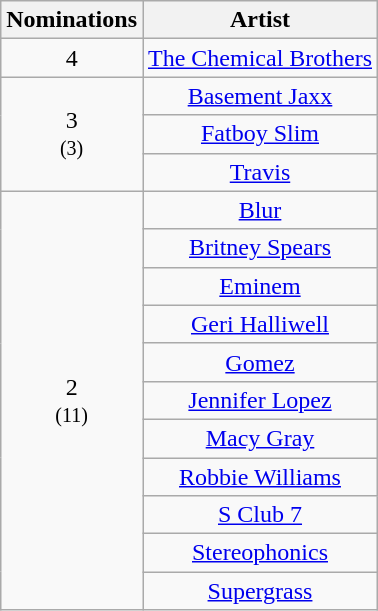<table class="wikitable" rowspan="2" style="text-align:center;">
<tr>
<th scope="col" style="width:55px;">Nominations</th>
<th scope="col" style="text-align:center;">Artist</th>
</tr>
<tr>
<td>4</td>
<td><a href='#'>The Chemical Brothers</a></td>
</tr>
<tr>
<td rowspan="3">3<br><small>(3)</small></td>
<td><a href='#'>Basement Jaxx</a></td>
</tr>
<tr>
<td><a href='#'>Fatboy Slim</a></td>
</tr>
<tr>
<td><a href='#'>Travis</a></td>
</tr>
<tr>
<td rowspan="11">2<br><small>(11)</small></td>
<td><a href='#'>Blur</a></td>
</tr>
<tr>
<td><a href='#'>Britney Spears</a></td>
</tr>
<tr>
<td><a href='#'>Eminem</a></td>
</tr>
<tr>
<td><a href='#'>Geri Halliwell</a></td>
</tr>
<tr>
<td><a href='#'>Gomez</a></td>
</tr>
<tr>
<td><a href='#'>Jennifer Lopez</a></td>
</tr>
<tr>
<td><a href='#'>Macy Gray</a></td>
</tr>
<tr>
<td><a href='#'>Robbie Williams</a></td>
</tr>
<tr>
<td><a href='#'>S Club 7</a></td>
</tr>
<tr>
<td><a href='#'>Stereophonics</a></td>
</tr>
<tr>
<td><a href='#'>Supergrass</a></td>
</tr>
</table>
